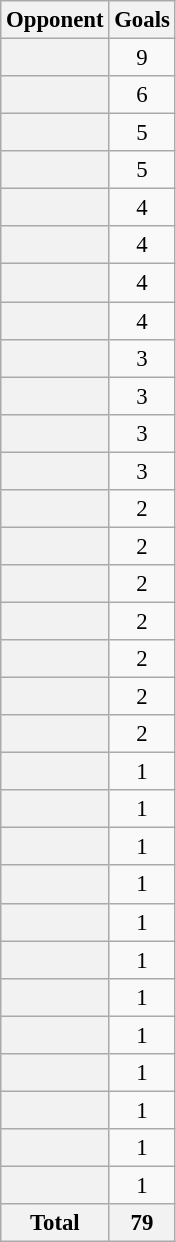<table class="wikitable plainrowheaders sortable" style="text-align:center; font-size:95%">
<tr>
<th scope="col">Opponent</th>
<th scope="col">Goals</th>
</tr>
<tr>
<th scope="row"></th>
<td>9</td>
</tr>
<tr>
<th scope="row"></th>
<td>6</td>
</tr>
<tr>
<th scope="row"></th>
<td>5</td>
</tr>
<tr>
<th scope="row"></th>
<td>5</td>
</tr>
<tr>
<th scope="row"></th>
<td>4</td>
</tr>
<tr>
<th scope="row"></th>
<td>4</td>
</tr>
<tr>
<th scope="row"></th>
<td>4</td>
</tr>
<tr>
<th scope="row"></th>
<td>4</td>
</tr>
<tr>
<th scope="row"></th>
<td>3</td>
</tr>
<tr>
<th scope="row"></th>
<td>3</td>
</tr>
<tr>
<th scope="row"></th>
<td>3</td>
</tr>
<tr>
<th scope="row"></th>
<td>3</td>
</tr>
<tr>
<th scope="row"></th>
<td>2</td>
</tr>
<tr>
<th scope="row"></th>
<td>2</td>
</tr>
<tr>
<th scope="row"></th>
<td>2</td>
</tr>
<tr>
<th scope="row"></th>
<td>2</td>
</tr>
<tr>
<th scope="row"></th>
<td>2</td>
</tr>
<tr>
<th scope="row"></th>
<td>2</td>
</tr>
<tr>
<th scope="row"></th>
<td>2</td>
</tr>
<tr>
<th scope="row"></th>
<td>1</td>
</tr>
<tr>
<th scope="row"></th>
<td>1</td>
</tr>
<tr>
<th scope="row"></th>
<td>1</td>
</tr>
<tr>
<th scope="row"></th>
<td>1</td>
</tr>
<tr>
<th scope="row"></th>
<td>1</td>
</tr>
<tr>
<th scope="row"></th>
<td>1</td>
</tr>
<tr>
<th scope="row"></th>
<td>1</td>
</tr>
<tr>
<th scope="row"></th>
<td>1</td>
</tr>
<tr>
<th scope="row"></th>
<td>1</td>
</tr>
<tr>
<th scope="row"></th>
<td>1</td>
</tr>
<tr>
<th scope="row"></th>
<td>1</td>
</tr>
<tr>
<th scope="row"></th>
<td>1</td>
</tr>
<tr>
<th>Total</th>
<th>79</th>
</tr>
</table>
